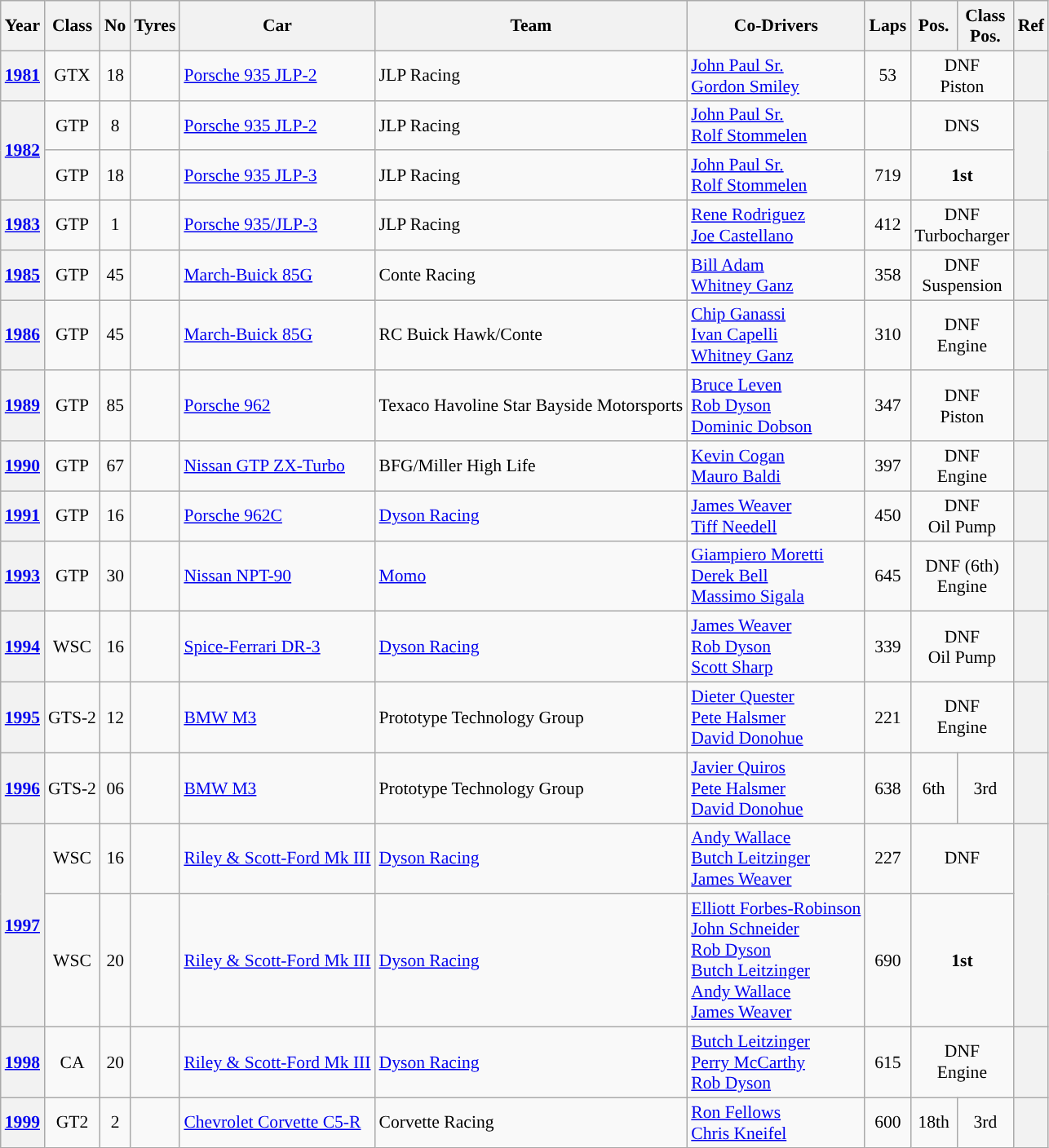<table class="wikitable" style="text-align:center; font-size:90%">
<tr>
<th>Year</th>
<th>Class</th>
<th>No</th>
<th>Tyres</th>
<th>Car</th>
<th>Team</th>
<th>Co-Drivers</th>
<th>Laps</th>
<th>Pos.</th>
<th>Class<br>Pos.</th>
<th>Ref</th>
</tr>
<tr>
<th><a href='#'>1981</a></th>
<td>GTX</td>
<td>18</td>
<td></td>
<td style="text-align:left;"><a href='#'>Porsche 935 JLP-2</a></td>
<td align="left"> JLP Racing</td>
<td align="left"> <a href='#'>John Paul Sr.</a><br> <a href='#'>Gordon Smiley</a></td>
<td>53</td>
<td colspan=2>DNF<br>Piston</td>
<th></th>
</tr>
<tr>
<th rowspan=2><a href='#'>1982</a></th>
<td>GTP</td>
<td>8</td>
<td></td>
<td style="text-align:left;"><a href='#'>Porsche 935 JLP-2</a></td>
<td align="left"> JLP Racing</td>
<td align="left"> <a href='#'>John Paul Sr.</a><br> <a href='#'>Rolf Stommelen</a></td>
<td></td>
<td colspan=2>DNS</td>
<th rowspan=2></th>
</tr>
<tr>
<td>GTP</td>
<td>18</td>
<td></td>
<td style="text-align:left;"><a href='#'>Porsche 935 JLP-3</a></td>
<td align="left"> JLP Racing</td>
<td align="left"> <a href='#'>John Paul Sr.</a><br> <a href='#'>Rolf Stommelen</a></td>
<td>719</td>
<td colspan=2><strong>1st</strong></td>
</tr>
<tr>
<th><a href='#'>1983</a></th>
<td>GTP</td>
<td>1</td>
<td></td>
<td style="text-align:left;"><a href='#'>Porsche 935/JLP-3</a></td>
<td align="left"> JLP Racing</td>
<td align="left"> <a href='#'>Rene Rodriguez</a><br> <a href='#'>Joe Castellano</a></td>
<td>412</td>
<td colspan=2>DNF<br>Turbocharger</td>
<th></th>
</tr>
<tr>
<th><a href='#'>1985</a></th>
<td>GTP</td>
<td>45</td>
<td></td>
<td style="text-align:left;"><a href='#'>March-Buick 85G</a></td>
<td align="left"> Conte Racing</td>
<td align="left"> <a href='#'>Bill Adam</a><br> <a href='#'>Whitney Ganz</a></td>
<td>358</td>
<td colspan=2>DNF<br>Suspension</td>
<th></th>
</tr>
<tr>
<th><a href='#'>1986</a></th>
<td>GTP</td>
<td>45</td>
<td></td>
<td style="text-align:left;"><a href='#'>March-Buick 85G</a></td>
<td align="left"> RC Buick Hawk/Conte</td>
<td align="left"> <a href='#'>Chip Ganassi</a><br> <a href='#'>Ivan Capelli</a><br> <a href='#'>Whitney Ganz</a></td>
<td>310</td>
<td colspan=2>DNF<br>Engine</td>
<th></th>
</tr>
<tr>
<th><a href='#'>1989</a></th>
<td>GTP</td>
<td>85</td>
<td></td>
<td style="text-align:left;"><a href='#'>Porsche 962</a></td>
<td align="left">  Texaco Havoline Star Bayside Motorsports</td>
<td align="left"> <a href='#'>Bruce Leven</a><br> <a href='#'>Rob Dyson</a><br> <a href='#'>Dominic Dobson</a></td>
<td>347</td>
<td colspan=2>DNF<br>Piston</td>
<th></th>
</tr>
<tr>
<th><a href='#'>1990</a></th>
<td>GTP</td>
<td>67</td>
<td></td>
<td style="text-align:left;"><a href='#'>Nissan GTP ZX-Turbo</a></td>
<td align="left">  BFG/Miller High Life</td>
<td align="left"> <a href='#'>Kevin Cogan</a><br> <a href='#'>Mauro Baldi</a></td>
<td>397</td>
<td colspan=2>DNF<br>Engine</td>
<th></th>
</tr>
<tr>
<th><a href='#'>1991</a></th>
<td>GTP</td>
<td>16</td>
<td></td>
<td style="text-align:left;"><a href='#'>Porsche 962C</a></td>
<td align="left"> <a href='#'>Dyson Racing</a></td>
<td align="left"> <a href='#'>James Weaver</a><br> <a href='#'>Tiff Needell</a></td>
<td>450</td>
<td colspan=2>DNF<br>Oil Pump</td>
<th></th>
</tr>
<tr>
<th><a href='#'>1993</a></th>
<td>GTP</td>
<td>30</td>
<td></td>
<td style="text-align:left;"><a href='#'>Nissan NPT-90</a></td>
<td align="left"> <a href='#'>Momo</a></td>
<td align="left"> <a href='#'>Giampiero Moretti</a><br> <a href='#'>Derek Bell</a><br> <a href='#'>Massimo Sigala</a></td>
<td>645</td>
<td colspan=2>DNF (6th)<br>Engine</td>
<th></th>
</tr>
<tr>
<th><a href='#'>1994</a></th>
<td>WSC</td>
<td>16</td>
<td></td>
<td style="text-align:left;"><a href='#'>Spice-Ferrari DR-3</a></td>
<td align="left"> <a href='#'>Dyson Racing</a></td>
<td align="left"> <a href='#'>James Weaver</a><br> <a href='#'>Rob Dyson</a><br> <a href='#'>Scott Sharp</a></td>
<td>339</td>
<td colspan=2>DNF<br>Oil Pump</td>
<th></th>
</tr>
<tr>
<th><a href='#'>1995</a></th>
<td>GTS-2</td>
<td>12</td>
<td></td>
<td style="text-align:left;"><a href='#'>BMW M3</a></td>
<td align="left"> Prototype Technology Group</td>
<td align="left"> <a href='#'>Dieter Quester</a><br> <a href='#'>Pete Halsmer</a><br> <a href='#'>David Donohue</a></td>
<td>221</td>
<td colspan=2>DNF<br>Engine</td>
<th></th>
</tr>
<tr>
<th><a href='#'>1996</a></th>
<td>GTS-2</td>
<td>06</td>
<td></td>
<td style="text-align:left;"><a href='#'>BMW M3</a></td>
<td align="left"> Prototype Technology Group</td>
<td align="left"> <a href='#'>Javier Quiros</a><br> <a href='#'>Pete Halsmer</a><br> <a href='#'>David Donohue</a></td>
<td>638</td>
<td>6th</td>
<td>3rd</td>
<th></th>
</tr>
<tr>
<th rowspan=2><a href='#'>1997</a></th>
<td>WSC</td>
<td>16</td>
<td></td>
<td style="text-align:left;"><a href='#'>Riley & Scott-Ford Mk III</a></td>
<td align="left"> <a href='#'>Dyson Racing</a></td>
<td align="left"> <a href='#'>Andy Wallace</a><br> <a href='#'>Butch Leitzinger</a><br> <a href='#'>James Weaver</a></td>
<td>227</td>
<td colspan=2>DNF</td>
<th rowspan=2></th>
</tr>
<tr>
<td>WSC</td>
<td>20</td>
<td></td>
<td style="text-align:left;"><a href='#'>Riley & Scott-Ford Mk III</a></td>
<td align="left"> <a href='#'>Dyson Racing</a></td>
<td align="left"> <a href='#'>Elliott Forbes-Robinson</a><br> <a href='#'>John Schneider</a><br> <a href='#'>Rob Dyson</a><br> <a href='#'>Butch Leitzinger</a><br> <a href='#'>Andy Wallace</a><br> <a href='#'>James Weaver</a></td>
<td>690</td>
<td colspan=2><strong>1st</strong></td>
</tr>
<tr>
<th><a href='#'>1998</a></th>
<td>CA</td>
<td>20</td>
<td></td>
<td style="text-align:left;"><a href='#'>Riley & Scott-Ford Mk III</a></td>
<td align="left"> <a href='#'>Dyson Racing</a></td>
<td align="left"> <a href='#'>Butch Leitzinger</a><br> <a href='#'>Perry McCarthy</a><br> <a href='#'>Rob Dyson</a></td>
<td>615</td>
<td colspan=2>DNF<br>Engine</td>
<th></th>
</tr>
<tr>
<th><a href='#'>1999</a></th>
<td>GT2</td>
<td>2</td>
<td></td>
<td style="text-align:left;"><a href='#'>Chevrolet Corvette C5-R</a></td>
<td align="left"> Corvette Racing</td>
<td align="left"> <a href='#'>Ron Fellows</a><br> <a href='#'>Chris Kneifel</a></td>
<td>600</td>
<td>18th</td>
<td>3rd</td>
<th></th>
</tr>
</table>
